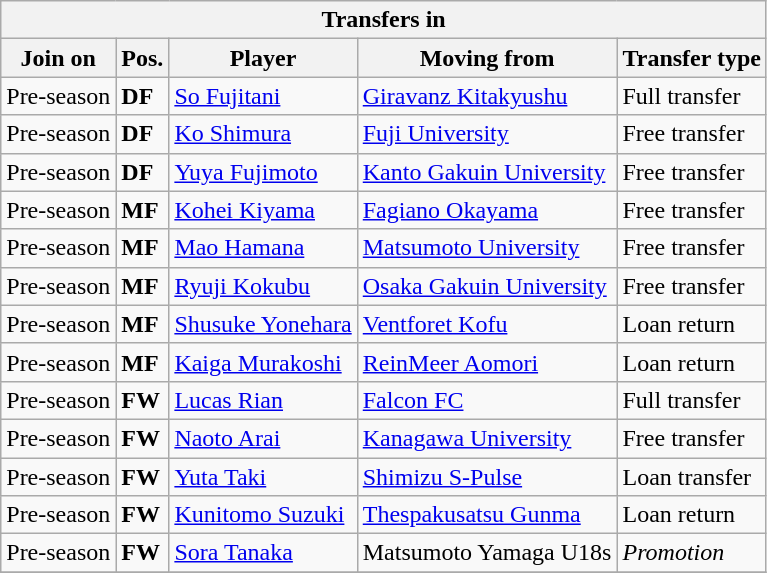<table class="wikitable sortable" style=“text-align:left;>
<tr>
<th colspan="5">Transfers in</th>
</tr>
<tr>
<th>Join on</th>
<th>Pos.</th>
<th>Player</th>
<th>Moving from</th>
<th>Transfer type</th>
</tr>
<tr>
<td>Pre-season</td>
<td><strong>DF</strong></td>
<td> <a href='#'>So Fujitani</a></td>
<td> <a href='#'>Giravanz Kitakyushu</a></td>
<td>Full transfer</td>
</tr>
<tr>
<td>Pre-season</td>
<td><strong>DF</strong></td>
<td> <a href='#'>Ko Shimura</a></td>
<td> <a href='#'>Fuji University</a></td>
<td>Free transfer</td>
</tr>
<tr>
<td>Pre-season</td>
<td><strong>DF</strong></td>
<td> <a href='#'>Yuya Fujimoto</a></td>
<td> <a href='#'>Kanto Gakuin University</a></td>
<td>Free transfer</td>
</tr>
<tr>
<td>Pre-season</td>
<td><strong>MF</strong></td>
<td> <a href='#'>Kohei Kiyama</a></td>
<td> <a href='#'>Fagiano Okayama</a></td>
<td>Free transfer</td>
</tr>
<tr>
<td>Pre-season</td>
<td><strong>MF</strong></td>
<td> <a href='#'>Mao Hamana</a></td>
<td> <a href='#'>Matsumoto University</a></td>
<td>Free transfer</td>
</tr>
<tr>
<td>Pre-season</td>
<td><strong>MF</strong></td>
<td> <a href='#'>Ryuji Kokubu</a></td>
<td> <a href='#'>Osaka Gakuin University</a></td>
<td>Free transfer</td>
</tr>
<tr>
<td>Pre-season</td>
<td><strong>MF</strong></td>
<td> <a href='#'>Shusuke Yonehara</a></td>
<td> <a href='#'>Ventforet Kofu</a></td>
<td>Loan return</td>
</tr>
<tr>
<td>Pre-season</td>
<td><strong>MF</strong></td>
<td> <a href='#'>Kaiga Murakoshi</a></td>
<td> <a href='#'>ReinMeer Aomori</a></td>
<td>Loan return</td>
</tr>
<tr>
<td>Pre-season</td>
<td><strong>FW</strong></td>
<td> <a href='#'>Lucas Rian</a></td>
<td> <a href='#'>Falcon FC</a></td>
<td>Full transfer</td>
</tr>
<tr>
<td>Pre-season</td>
<td><strong>FW</strong></td>
<td> <a href='#'>Naoto Arai</a></td>
<td> <a href='#'>Kanagawa University</a></td>
<td>Free transfer</td>
</tr>
<tr>
<td>Pre-season</td>
<td><strong>FW</strong></td>
<td> <a href='#'>Yuta Taki</a></td>
<td> <a href='#'>Shimizu S-Pulse</a></td>
<td>Loan transfer</td>
</tr>
<tr>
<td>Pre-season</td>
<td><strong>FW</strong></td>
<td> <a href='#'>Kunitomo Suzuki</a></td>
<td> <a href='#'>Thespakusatsu Gunma</a></td>
<td>Loan return</td>
</tr>
<tr>
<td>Pre-season</td>
<td><strong>FW</strong></td>
<td> <a href='#'>Sora Tanaka</a></td>
<td>Matsumoto Yamaga U18s</td>
<td><em>Promotion</em></td>
</tr>
<tr>
</tr>
</table>
